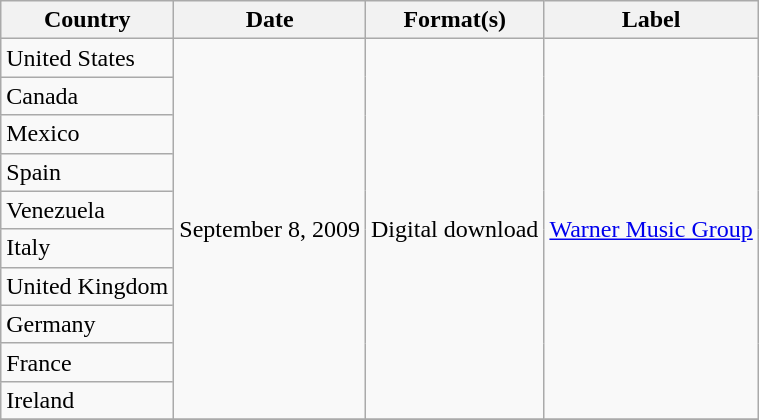<table class="wikitable plainrowheaders">
<tr>
<th scope="col">Country</th>
<th scope="col">Date</th>
<th scope="col">Format(s)</th>
<th scope="col">Label</th>
</tr>
<tr>
<td>United States</td>
<td rowspan="10">September 8, 2009</td>
<td rowspan="10">Digital download</td>
<td rowspan="10"><a href='#'>Warner Music Group</a></td>
</tr>
<tr>
<td>Canada</td>
</tr>
<tr>
<td>Mexico</td>
</tr>
<tr>
<td>Spain</td>
</tr>
<tr>
<td>Venezuela</td>
</tr>
<tr>
<td>Italy</td>
</tr>
<tr>
<td>United Kingdom</td>
</tr>
<tr>
<td>Germany</td>
</tr>
<tr>
<td>France</td>
</tr>
<tr>
<td>Ireland</td>
</tr>
<tr>
</tr>
</table>
